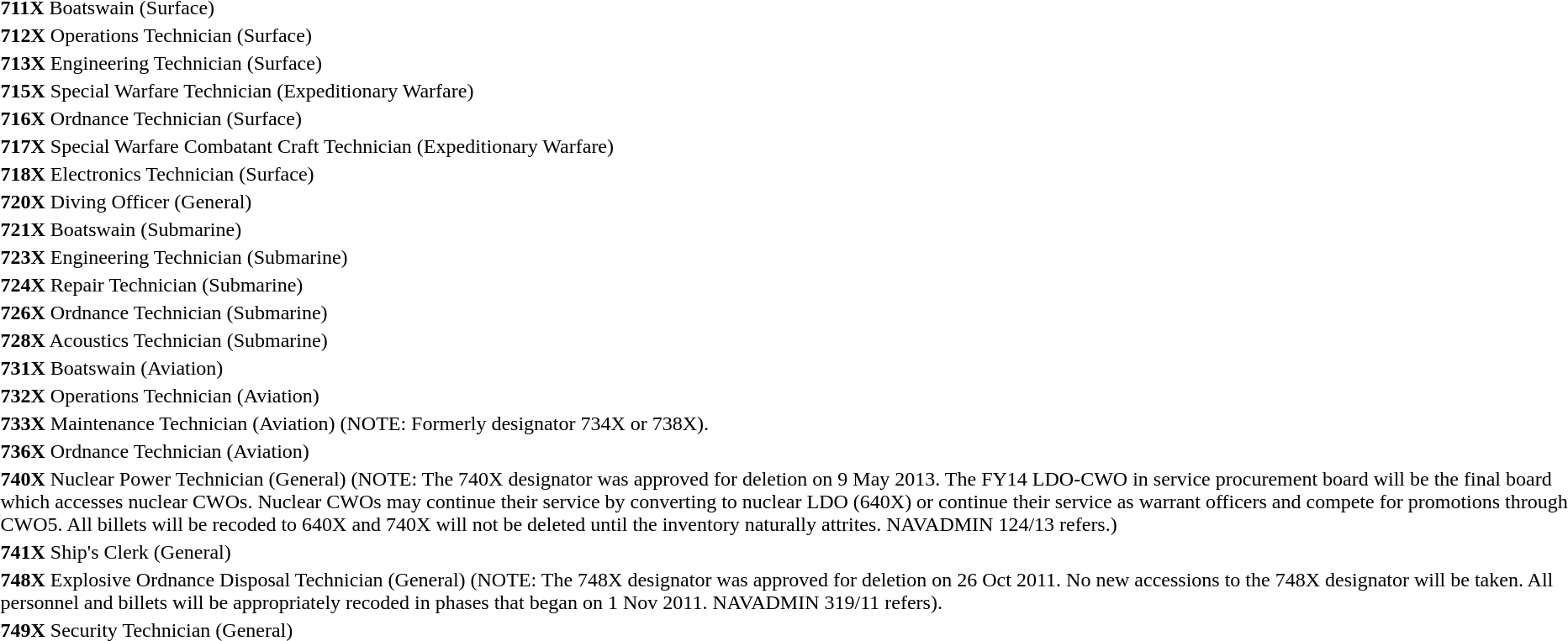<table>
<tr>
<td><strong>711X</strong> Boatswain (Surface)</td>
</tr>
<tr>
<td><strong>712X</strong> Operations Technician (Surface)</td>
</tr>
<tr>
<td><strong>713X</strong> Engineering Technician (Surface)</td>
</tr>
<tr>
<td><strong>715X</strong> Special Warfare Technician (Expeditionary Warfare)</td>
</tr>
<tr>
<td><strong>716X</strong> Ordnance Technician (Surface)</td>
</tr>
<tr>
<td><strong>717X</strong> Special Warfare Combatant Craft Technician (Expeditionary Warfare)</td>
</tr>
<tr>
<td><strong>718X</strong> Electronics Technician (Surface)</td>
</tr>
<tr>
<td><strong>720X</strong> Diving Officer (General)</td>
</tr>
<tr>
<td><strong>721X</strong> Boatswain (Submarine)</td>
</tr>
<tr>
<td><strong>723X</strong> Engineering Technician (Submarine)</td>
</tr>
<tr>
<td><strong>724X</strong> Repair Technician (Submarine)</td>
</tr>
<tr>
<td><strong>726X</strong> Ordnance Technician (Submarine)</td>
</tr>
<tr>
<td><strong>728X</strong> Acoustics Technician (Submarine)</td>
</tr>
<tr>
<td><strong>731X</strong> Boatswain (Aviation)</td>
</tr>
<tr>
<td><strong>732X</strong> Operations Technician (Aviation)</td>
</tr>
<tr>
<td><strong>733X</strong> Maintenance Technician (Aviation) (NOTE: Formerly designator 734X or 738X).</td>
</tr>
<tr>
<td><strong>736X</strong> Ordnance Technician (Aviation)</td>
</tr>
<tr>
<td><strong>740X</strong> Nuclear Power Technician (General) (NOTE: The 740X designator was approved for deletion on 9 May 2013. The FY14 LDO-CWO in service procurement board will be the final board which accesses nuclear CWOs. Nuclear CWOs may continue their service by converting to nuclear LDO (640X) or continue their service as warrant officers and compete for promotions through CWO5. All billets will be recoded to 640X and 740X will not be deleted until the inventory naturally attrites. NAVADMIN 124/13 refers.)</td>
</tr>
<tr>
<td><strong>741X</strong> Ship's Clerk (General)</td>
</tr>
<tr>
<td><strong>748X</strong> Explosive Ordnance Disposal Technician (General) (NOTE: The 748X designator was approved for deletion on 26 Oct 2011. No new accessions to the 748X designator will be taken. All personnel and billets will be appropriately recoded in phases that began on 1 Nov 2011. NAVADMIN 319/11 refers).</td>
</tr>
<tr>
<td><strong>749X</strong> Security Technician (General)</td>
</tr>
</table>
